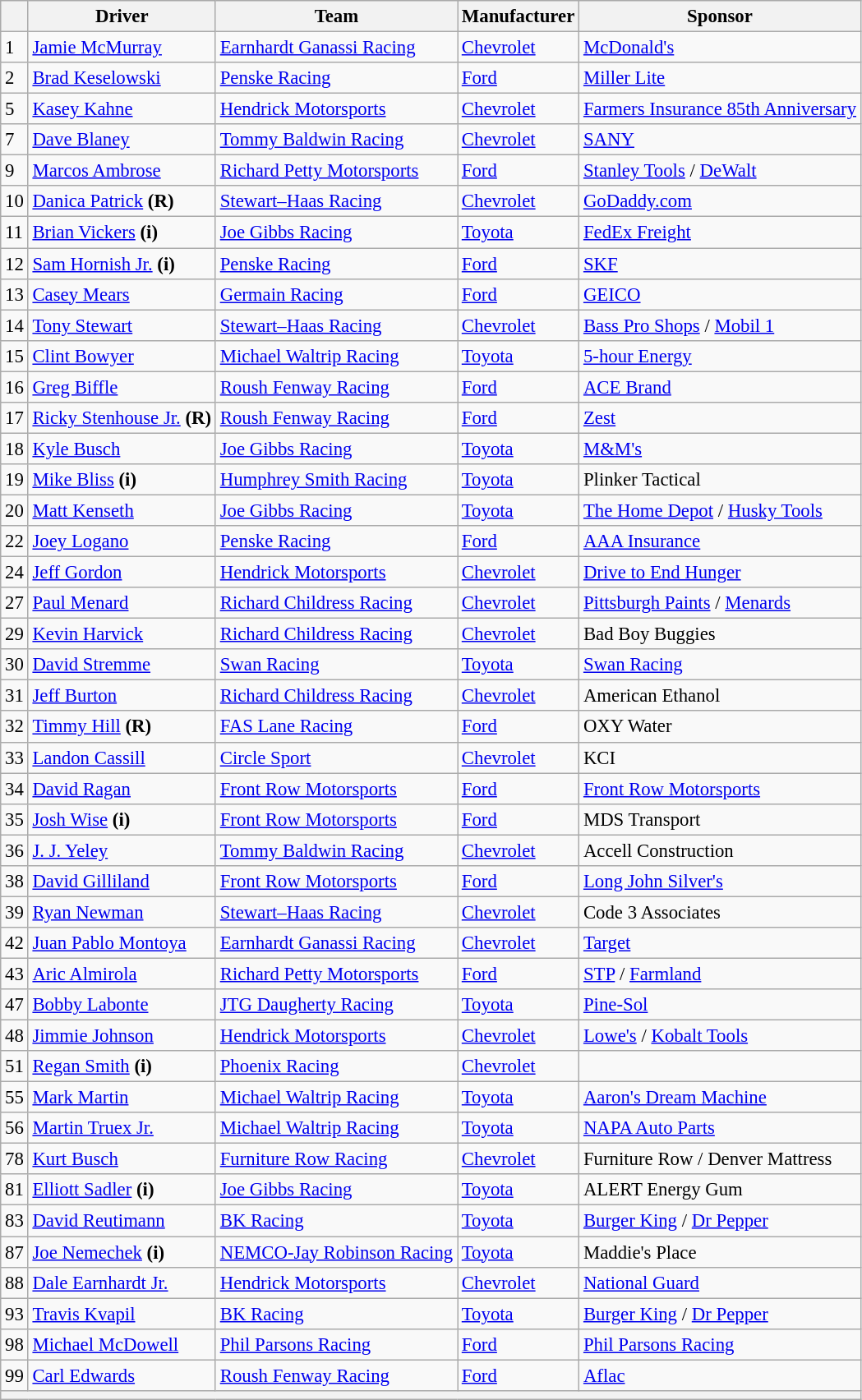<table class="wikitable" style="font-size:95%">
<tr>
<th></th>
<th>Driver</th>
<th>Team</th>
<th>Manufacturer</th>
<th>Sponsor</th>
</tr>
<tr>
<td>1</td>
<td><a href='#'>Jamie McMurray</a></td>
<td><a href='#'>Earnhardt Ganassi Racing</a></td>
<td><a href='#'>Chevrolet</a></td>
<td><a href='#'>McDonald's</a></td>
</tr>
<tr>
<td>2</td>
<td><a href='#'>Brad Keselowski</a></td>
<td><a href='#'>Penske Racing</a></td>
<td><a href='#'>Ford</a></td>
<td><a href='#'>Miller Lite</a></td>
</tr>
<tr>
<td>5</td>
<td><a href='#'>Kasey Kahne</a></td>
<td><a href='#'>Hendrick Motorsports</a></td>
<td><a href='#'>Chevrolet</a></td>
<td><a href='#'>Farmers Insurance 85th Anniversary</a></td>
</tr>
<tr>
<td>7</td>
<td><a href='#'>Dave Blaney</a></td>
<td><a href='#'>Tommy Baldwin Racing</a></td>
<td><a href='#'>Chevrolet</a></td>
<td><a href='#'>SANY</a></td>
</tr>
<tr>
<td>9</td>
<td><a href='#'>Marcos Ambrose</a></td>
<td><a href='#'>Richard Petty Motorsports</a></td>
<td><a href='#'>Ford</a></td>
<td><a href='#'>Stanley Tools</a> / <a href='#'>DeWalt</a></td>
</tr>
<tr>
<td>10</td>
<td><a href='#'>Danica Patrick</a> <strong>(R)</strong></td>
<td><a href='#'>Stewart–Haas Racing</a></td>
<td><a href='#'>Chevrolet</a></td>
<td><a href='#'>GoDaddy.com</a></td>
</tr>
<tr>
<td>11</td>
<td><a href='#'>Brian Vickers</a> <strong>(i)</strong></td>
<td><a href='#'>Joe Gibbs Racing</a></td>
<td><a href='#'>Toyota</a></td>
<td><a href='#'>FedEx Freight</a></td>
</tr>
<tr>
<td>12</td>
<td><a href='#'>Sam Hornish Jr.</a> <strong>(i)</strong></td>
<td><a href='#'>Penske Racing</a></td>
<td><a href='#'>Ford</a></td>
<td><a href='#'>SKF</a></td>
</tr>
<tr>
<td>13</td>
<td><a href='#'>Casey Mears</a></td>
<td><a href='#'>Germain Racing</a></td>
<td><a href='#'>Ford</a></td>
<td><a href='#'>GEICO</a></td>
</tr>
<tr>
<td>14</td>
<td><a href='#'>Tony Stewart</a></td>
<td><a href='#'>Stewart–Haas Racing</a></td>
<td><a href='#'>Chevrolet</a></td>
<td><a href='#'>Bass Pro Shops</a> / <a href='#'>Mobil 1</a></td>
</tr>
<tr>
<td>15</td>
<td><a href='#'>Clint Bowyer</a></td>
<td><a href='#'>Michael Waltrip Racing</a></td>
<td><a href='#'>Toyota</a></td>
<td><a href='#'>5-hour Energy</a></td>
</tr>
<tr>
<td>16</td>
<td><a href='#'>Greg Biffle</a></td>
<td><a href='#'>Roush Fenway Racing</a></td>
<td><a href='#'>Ford</a></td>
<td><a href='#'>ACE Brand</a></td>
</tr>
<tr>
<td>17</td>
<td><a href='#'>Ricky Stenhouse Jr.</a> <strong>(R)</strong></td>
<td><a href='#'>Roush Fenway Racing</a></td>
<td><a href='#'>Ford</a></td>
<td><a href='#'>Zest</a></td>
</tr>
<tr>
<td>18</td>
<td><a href='#'>Kyle Busch</a></td>
<td><a href='#'>Joe Gibbs Racing</a></td>
<td><a href='#'>Toyota</a></td>
<td><a href='#'>M&M's</a></td>
</tr>
<tr>
<td>19</td>
<td><a href='#'>Mike Bliss</a> <strong>(i)</strong></td>
<td><a href='#'>Humphrey Smith Racing</a></td>
<td><a href='#'>Toyota</a></td>
<td>Plinker Tactical</td>
</tr>
<tr>
<td>20</td>
<td><a href='#'>Matt Kenseth</a></td>
<td><a href='#'>Joe Gibbs Racing</a></td>
<td><a href='#'>Toyota</a></td>
<td><a href='#'>The Home Depot</a> / <a href='#'>Husky Tools</a></td>
</tr>
<tr>
<td>22</td>
<td><a href='#'>Joey Logano</a></td>
<td><a href='#'>Penske Racing</a></td>
<td><a href='#'>Ford</a></td>
<td><a href='#'>AAA Insurance</a></td>
</tr>
<tr>
<td>24</td>
<td><a href='#'>Jeff Gordon</a></td>
<td><a href='#'>Hendrick Motorsports</a></td>
<td><a href='#'>Chevrolet</a></td>
<td><a href='#'>Drive to End Hunger</a></td>
</tr>
<tr>
<td>27</td>
<td><a href='#'>Paul Menard</a></td>
<td><a href='#'>Richard Childress Racing</a></td>
<td><a href='#'>Chevrolet</a></td>
<td><a href='#'>Pittsburgh Paints</a> / <a href='#'>Menards</a></td>
</tr>
<tr>
<td>29</td>
<td><a href='#'>Kevin Harvick</a></td>
<td><a href='#'>Richard Childress Racing</a></td>
<td><a href='#'>Chevrolet</a></td>
<td>Bad Boy Buggies</td>
</tr>
<tr>
<td>30</td>
<td><a href='#'>David Stremme</a></td>
<td><a href='#'>Swan Racing</a></td>
<td><a href='#'>Toyota</a></td>
<td><a href='#'>Swan Racing</a></td>
</tr>
<tr>
<td>31</td>
<td><a href='#'>Jeff Burton</a></td>
<td><a href='#'>Richard Childress Racing</a></td>
<td><a href='#'>Chevrolet</a></td>
<td>American Ethanol</td>
</tr>
<tr>
<td>32</td>
<td><a href='#'>Timmy Hill</a> <strong>(R)</strong></td>
<td><a href='#'>FAS Lane Racing</a></td>
<td><a href='#'>Ford</a></td>
<td>OXY Water</td>
</tr>
<tr>
<td>33</td>
<td><a href='#'>Landon Cassill</a></td>
<td><a href='#'>Circle Sport</a></td>
<td><a href='#'>Chevrolet</a></td>
<td>KCI</td>
</tr>
<tr>
<td>34</td>
<td><a href='#'>David Ragan</a></td>
<td><a href='#'>Front Row Motorsports</a></td>
<td><a href='#'>Ford</a></td>
<td><a href='#'>Front Row Motorsports</a></td>
</tr>
<tr>
<td>35</td>
<td><a href='#'>Josh Wise</a> <strong>(i)</strong></td>
<td><a href='#'>Front Row Motorsports</a></td>
<td><a href='#'>Ford</a></td>
<td>MDS Transport</td>
</tr>
<tr>
<td>36</td>
<td><a href='#'>J. J. Yeley</a></td>
<td><a href='#'>Tommy Baldwin Racing</a></td>
<td><a href='#'>Chevrolet</a></td>
<td>Accell Construction</td>
</tr>
<tr>
<td>38</td>
<td><a href='#'>David Gilliland</a></td>
<td><a href='#'>Front Row Motorsports</a></td>
<td><a href='#'>Ford</a></td>
<td><a href='#'>Long John Silver's</a></td>
</tr>
<tr>
<td>39</td>
<td><a href='#'>Ryan Newman</a></td>
<td><a href='#'>Stewart–Haas Racing</a></td>
<td><a href='#'>Chevrolet</a></td>
<td>Code 3 Associates</td>
</tr>
<tr>
<td>42</td>
<td><a href='#'>Juan Pablo Montoya</a></td>
<td><a href='#'>Earnhardt Ganassi Racing</a></td>
<td><a href='#'>Chevrolet</a></td>
<td><a href='#'>Target</a></td>
</tr>
<tr>
<td>43</td>
<td><a href='#'>Aric Almirola</a></td>
<td><a href='#'>Richard Petty Motorsports</a></td>
<td><a href='#'>Ford</a></td>
<td><a href='#'>STP</a> / <a href='#'>Farmland</a></td>
</tr>
<tr>
<td>47</td>
<td><a href='#'>Bobby Labonte</a></td>
<td><a href='#'>JTG Daugherty Racing</a></td>
<td><a href='#'>Toyota</a></td>
<td><a href='#'>Pine-Sol</a></td>
</tr>
<tr>
<td>48</td>
<td><a href='#'>Jimmie Johnson</a></td>
<td><a href='#'>Hendrick Motorsports</a></td>
<td><a href='#'>Chevrolet</a></td>
<td><a href='#'>Lowe's</a> / <a href='#'>Kobalt Tools</a></td>
</tr>
<tr>
<td>51</td>
<td><a href='#'>Regan Smith</a> <strong>(i)</strong></td>
<td><a href='#'>Phoenix Racing</a></td>
<td><a href='#'>Chevrolet</a></td>
<td></td>
</tr>
<tr>
<td>55</td>
<td><a href='#'>Mark Martin</a></td>
<td><a href='#'>Michael Waltrip Racing</a></td>
<td><a href='#'>Toyota</a></td>
<td><a href='#'>Aaron's Dream Machine</a></td>
</tr>
<tr>
<td>56</td>
<td><a href='#'>Martin Truex Jr.</a></td>
<td><a href='#'>Michael Waltrip Racing</a></td>
<td><a href='#'>Toyota</a></td>
<td><a href='#'>NAPA Auto Parts</a></td>
</tr>
<tr>
<td>78</td>
<td><a href='#'>Kurt Busch</a></td>
<td><a href='#'>Furniture Row Racing</a></td>
<td><a href='#'>Chevrolet</a></td>
<td>Furniture Row / Denver Mattress</td>
</tr>
<tr>
<td>81</td>
<td><a href='#'>Elliott Sadler</a> <strong>(i)</strong></td>
<td><a href='#'>Joe Gibbs Racing</a></td>
<td><a href='#'>Toyota</a></td>
<td>ALERT Energy Gum</td>
</tr>
<tr>
<td>83</td>
<td><a href='#'>David Reutimann</a></td>
<td><a href='#'>BK Racing</a></td>
<td><a href='#'>Toyota</a></td>
<td><a href='#'>Burger King</a> / <a href='#'>Dr Pepper</a></td>
</tr>
<tr>
<td>87</td>
<td><a href='#'>Joe Nemechek</a> <strong>(i)</strong></td>
<td><a href='#'>NEMCO-Jay Robinson Racing</a></td>
<td><a href='#'>Toyota</a></td>
<td>Maddie's Place</td>
</tr>
<tr>
<td>88</td>
<td><a href='#'>Dale Earnhardt Jr.</a></td>
<td><a href='#'>Hendrick Motorsports</a></td>
<td><a href='#'>Chevrolet</a></td>
<td><a href='#'>National Guard</a></td>
</tr>
<tr>
<td>93</td>
<td><a href='#'>Travis Kvapil</a></td>
<td><a href='#'>BK Racing</a></td>
<td><a href='#'>Toyota</a></td>
<td><a href='#'>Burger King</a> / <a href='#'>Dr Pepper</a></td>
</tr>
<tr>
<td>98</td>
<td><a href='#'>Michael McDowell</a></td>
<td><a href='#'>Phil Parsons Racing</a></td>
<td><a href='#'>Ford</a></td>
<td><a href='#'>Phil Parsons Racing</a></td>
</tr>
<tr>
<td>99</td>
<td><a href='#'>Carl Edwards</a></td>
<td><a href='#'>Roush Fenway Racing</a></td>
<td><a href='#'>Ford</a></td>
<td><a href='#'>Aflac</a></td>
</tr>
<tr>
<th colspan="5"></th>
</tr>
</table>
